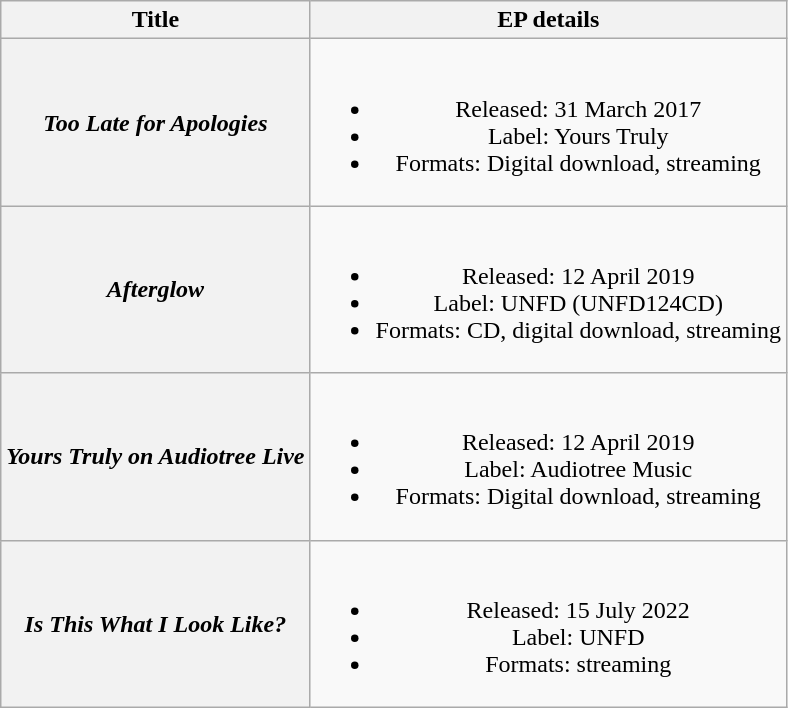<table class="wikitable plainrowheaders" style="text-align:center;">
<tr>
<th scope="col">Title</th>
<th scope="col">EP details</th>
</tr>
<tr>
<th scope="row"><em>Too Late for Apologies</em></th>
<td><br><ul><li>Released: 31 March 2017</li><li>Label: Yours Truly</li><li>Formats: Digital download, streaming</li></ul></td>
</tr>
<tr>
<th scope="row"><em>Afterglow</em></th>
<td><br><ul><li>Released: 12 April 2019</li><li>Label: UNFD (UNFD124CD)</li><li>Formats: CD, digital download, streaming</li></ul></td>
</tr>
<tr>
<th scope="row"><em>Yours Truly on Audiotree Live</em></th>
<td><br><ul><li>Released: 12 April 2019</li><li>Label: Audiotree Music</li><li>Formats: Digital download, streaming</li></ul></td>
</tr>
<tr>
<th scope="row"><em>Is This What I Look Like?</em></th>
<td><br><ul><li>Released: 15 July 2022</li><li>Label: UNFD</li><li>Formats: streaming</li></ul></td>
</tr>
</table>
